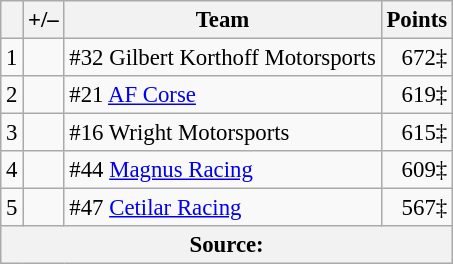<table class="wikitable" style="font-size: 95%;">
<tr>
<th scope="col"></th>
<th scope="col">+/–</th>
<th scope="col">Team</th>
<th scope="col">Points</th>
</tr>
<tr>
<td align=center>1</td>
<td align="left"></td>
<td> #32 Gilbert Korthoff Motorsports</td>
<td align=right>672‡</td>
</tr>
<tr>
<td align=center>2</td>
<td align="left"></td>
<td> #21 <a href='#'>AF Corse</a></td>
<td align=right>619‡</td>
</tr>
<tr>
<td align=center>3</td>
<td align="left"></td>
<td> #16 Wright Motorsports</td>
<td align=right>615‡</td>
</tr>
<tr>
<td align=center>4</td>
<td align="left"></td>
<td> #44 <a href='#'>Magnus Racing</a></td>
<td align=right>609‡</td>
</tr>
<tr>
<td align=center>5</td>
<td align="left"></td>
<td> #47 <a href='#'>Cetilar Racing</a></td>
<td align=right>567‡</td>
</tr>
<tr>
<th colspan=5>Source:</th>
</tr>
</table>
